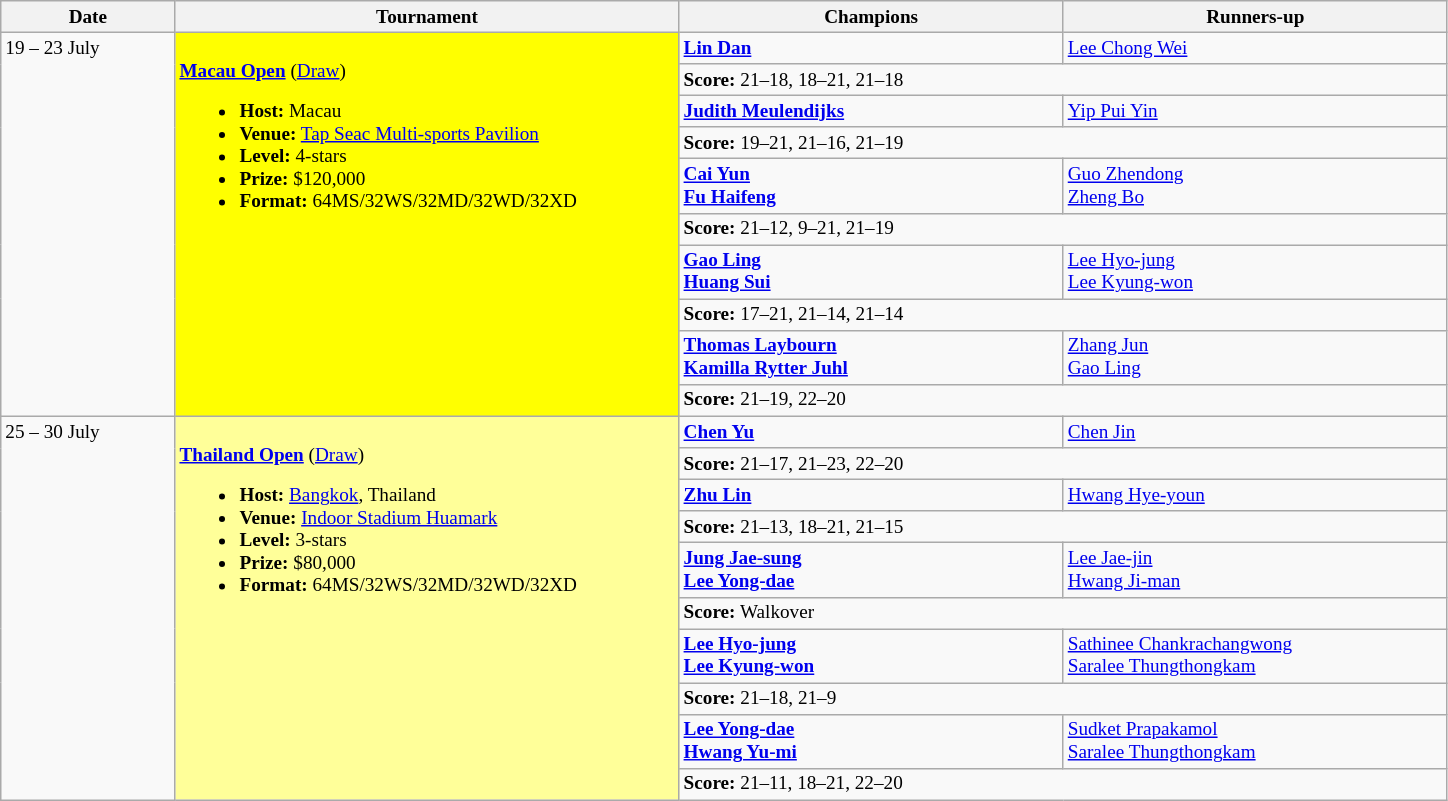<table class="wikitable" style="font-size:80%">
<tr>
<th width="110">Date</th>
<th width="330">Tournament</th>
<th width="250">Champions</th>
<th width="250">Runners-up</th>
</tr>
<tr valign=top>
<td rowspan="10">19 – 23 July</td>
<td bgcolor="#FFFF00" rowspan="10"><br><strong><a href='#'>Macau Open</a></strong> (<a href='#'>Draw</a>)<ul><li><strong>Host:</strong> Macau</li><li><strong>Venue:</strong> <a href='#'>Tap Seac Multi-sports Pavilion</a></li><li><strong>Level:</strong> 4-stars</li><li><strong>Prize:</strong> $120,000</li><li><strong>Format:</strong> 64MS/32WS/32MD/32WD/32XD</li></ul></td>
<td><strong> <a href='#'>Lin Dan</a></strong></td>
<td> <a href='#'>Lee Chong Wei</a></td>
</tr>
<tr>
<td colspan="2"><strong>Score:</strong> 21–18, 18–21, 21–18</td>
</tr>
<tr valign="top">
<td><strong> <a href='#'>Judith Meulendijks</a></strong></td>
<td> <a href='#'>Yip Pui Yin</a></td>
</tr>
<tr>
<td colspan="2"><strong>Score:</strong> 19–21, 21–16, 21–19</td>
</tr>
<tr valign="top">
<td><strong> <a href='#'>Cai Yun</a><br> <a href='#'>Fu Haifeng</a></strong></td>
<td> <a href='#'>Guo Zhendong</a><br> <a href='#'>Zheng Bo</a></td>
</tr>
<tr>
<td colspan="2"><strong>Score:</strong> 21–12, 9–21, 21–19</td>
</tr>
<tr valign="top">
<td><strong> <a href='#'>Gao Ling</a><br> <a href='#'>Huang Sui</a></strong></td>
<td> <a href='#'>Lee Hyo-jung</a><br> <a href='#'>Lee Kyung-won</a></td>
</tr>
<tr>
<td colspan="2"><strong>Score:</strong> 17–21, 21–14, 21–14</td>
</tr>
<tr valign="top">
<td><strong> <a href='#'>Thomas Laybourn</a><br> <a href='#'>Kamilla Rytter Juhl</a></strong></td>
<td> <a href='#'>Zhang Jun</a><br> <a href='#'>Gao Ling</a></td>
</tr>
<tr>
<td colspan="2"><strong>Score:</strong> 21–19, 22–20</td>
</tr>
<tr valign=top>
<td rowspan="10">25 – 30 July</td>
<td bgcolor="#FFFF99" rowspan="10"><br><strong><a href='#'>Thailand Open</a></strong> (<a href='#'>Draw</a>)<ul><li><strong>Host:</strong> <a href='#'>Bangkok</a>, Thailand</li><li><strong>Venue:</strong> <a href='#'>Indoor Stadium Huamark</a></li><li><strong>Level:</strong> 3-stars</li><li><strong>Prize:</strong> $80,000</li><li><strong>Format:</strong> 64MS/32WS/32MD/32WD/32XD</li></ul></td>
<td><strong> <a href='#'>Chen Yu</a></strong></td>
<td> <a href='#'>Chen Jin</a></td>
</tr>
<tr>
<td colspan="2"><strong>Score:</strong> 21–17, 21–23, 22–20</td>
</tr>
<tr valign="top">
<td><strong> <a href='#'>Zhu Lin</a></strong></td>
<td> <a href='#'>Hwang Hye-youn</a></td>
</tr>
<tr>
<td colspan="2"><strong>Score:</strong> 21–13, 18–21, 21–15</td>
</tr>
<tr valign="top">
<td><strong> <a href='#'>Jung Jae-sung</a><br> <a href='#'>Lee Yong-dae</a></strong></td>
<td> <a href='#'>Lee Jae-jin</a><br> <a href='#'>Hwang Ji-man</a></td>
</tr>
<tr>
<td colspan="2"><strong>Score:</strong> Walkover</td>
</tr>
<tr valign="top">
<td><strong> <a href='#'>Lee Hyo-jung</a><br> <a href='#'>Lee Kyung-won</a></strong></td>
<td> <a href='#'>Sathinee Chankrachangwong</a><br> <a href='#'>Saralee Thungthongkam</a></td>
</tr>
<tr>
<td colspan="2"><strong>Score:</strong> 21–18, 21–9</td>
</tr>
<tr valign="top">
<td><strong> <a href='#'>Lee Yong-dae</a><br> <a href='#'>Hwang Yu-mi</a></strong></td>
<td> <a href='#'>Sudket Prapakamol</a><br> <a href='#'>Saralee Thungthongkam</a></td>
</tr>
<tr>
<td colspan="2"><strong>Score:</strong> 21–11, 18–21, 22–20</td>
</tr>
</table>
